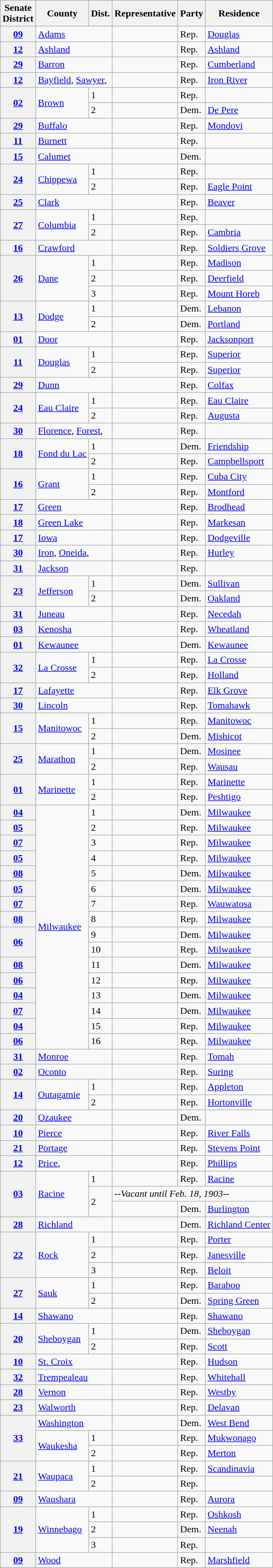<table class="wikitable sortable">
<tr>
<th>Senate<br>District</th>
<th>County</th>
<th>Dist.</th>
<th>Representative</th>
<th>Party</th>
<th>Residence</th>
</tr>
<tr>
<th><a href='#'>09</a></th>
<td text-align="left" colspan="2"><a href='#'>Adams</a> </td>
<td></td>
<td>Rep.</td>
<td><a href='#'>Douglas</a></td>
</tr>
<tr>
<th><a href='#'>12</a></th>
<td text-align="left" colspan="2"><a href='#'>Ashland</a></td>
<td></td>
<td>Rep.</td>
<td><a href='#'>Ashland</a></td>
</tr>
<tr>
<th><a href='#'>29</a></th>
<td text-align="left" colspan="2"><a href='#'>Barron</a></td>
<td></td>
<td>Rep.</td>
<td><a href='#'>Cumberland</a></td>
</tr>
<tr>
<th><a href='#'>12</a></th>
<td text-align="left" colspan="2"><a href='#'>Bayfield</a>, <a href='#'>Sawyer</a>, </td>
<td></td>
<td>Rep.</td>
<td><a href='#'>Iron River</a></td>
</tr>
<tr>
<th rowspan="2"><a href='#'>02</a></th>
<td text-align="left" rowspan="2"><a href='#'>Brown</a></td>
<td>1</td>
<td></td>
<td>Rep.</td>
<td></td>
</tr>
<tr>
<td>2</td>
<td></td>
<td>Dem.</td>
<td><a href='#'>De Pere</a></td>
</tr>
<tr>
<th><a href='#'>29</a></th>
<td text-align="left" colspan="2"><a href='#'>Buffalo</a> </td>
<td></td>
<td>Rep.</td>
<td><a href='#'>Mondovi</a></td>
</tr>
<tr>
<th><a href='#'>11</a></th>
<td text-align="left" colspan="2"><a href='#'>Burnett</a> </td>
<td></td>
<td>Rep.</td>
<td></td>
</tr>
<tr>
<th><a href='#'>15</a></th>
<td text-align="left" colspan="2"><a href='#'>Calumet</a></td>
<td></td>
<td>Dem.</td>
<td></td>
</tr>
<tr>
<th rowspan="2"><a href='#'>24</a></th>
<td text-align="left" rowspan="2"><a href='#'>Chippewa</a> </td>
<td>1</td>
<td></td>
<td>Rep.</td>
<td></td>
</tr>
<tr>
<td>2</td>
<td></td>
<td>Rep.</td>
<td><a href='#'>Eagle Point</a></td>
</tr>
<tr>
<th><a href='#'>25</a></th>
<td text-align="left" colspan="2"><a href='#'>Clark</a></td>
<td></td>
<td>Rep.</td>
<td><a href='#'>Beaver</a></td>
</tr>
<tr>
<th rowspan="2"><a href='#'>27</a></th>
<td text-align="left" rowspan="2"><a href='#'>Columbia</a></td>
<td>1</td>
<td></td>
<td>Rep.</td>
<td></td>
</tr>
<tr>
<td>2</td>
<td></td>
<td>Rep.</td>
<td><a href='#'>Cambria</a></td>
</tr>
<tr>
<th><a href='#'>16</a></th>
<td text-align="left" colspan="2"><a href='#'>Crawford</a></td>
<td></td>
<td>Rep.</td>
<td><a href='#'>Soldiers Grove</a></td>
</tr>
<tr>
<th rowspan="3"><a href='#'>26</a></th>
<td text-align="left" rowspan="3"><a href='#'>Dane</a></td>
<td>1</td>
<td></td>
<td>Rep.</td>
<td><a href='#'>Madison</a></td>
</tr>
<tr>
<td>2</td>
<td></td>
<td>Rep.</td>
<td><a href='#'>Deerfield</a></td>
</tr>
<tr>
<td>3</td>
<td></td>
<td>Rep.</td>
<td><a href='#'>Mount Horeb</a></td>
</tr>
<tr>
<th rowspan="2"><a href='#'>13</a></th>
<td text-align="left" rowspan="2"><a href='#'>Dodge</a></td>
<td>1</td>
<td></td>
<td>Dem.</td>
<td><a href='#'>Lebanon</a></td>
</tr>
<tr>
<td>2</td>
<td></td>
<td>Dem.</td>
<td><a href='#'>Portland</a></td>
</tr>
<tr>
<th><a href='#'>01</a></th>
<td text-align="left" colspan="2"><a href='#'>Door</a></td>
<td></td>
<td>Rep.</td>
<td><a href='#'>Jacksonport</a></td>
</tr>
<tr>
<th rowspan="2"><a href='#'>11</a></th>
<td text-align="left" rowspan="2"><a href='#'>Douglas</a></td>
<td>1</td>
<td></td>
<td>Rep.</td>
<td><a href='#'>Superior</a></td>
</tr>
<tr>
<td>2</td>
<td></td>
<td>Rep.</td>
<td><a href='#'>Superior</a></td>
</tr>
<tr>
<th><a href='#'>29</a></th>
<td text-align="left" colspan="2"><a href='#'>Dunn</a></td>
<td></td>
<td>Rep.</td>
<td><a href='#'>Colfax</a></td>
</tr>
<tr>
<th rowspan="2"><a href='#'>24</a></th>
<td rowspan="2" text-align="left"><a href='#'>Eau Claire</a></td>
<td>1</td>
<td></td>
<td>Rep.</td>
<td><a href='#'>Eau Claire</a></td>
</tr>
<tr>
<td>2</td>
<td></td>
<td>Rep.</td>
<td><a href='#'>Augusta</a></td>
</tr>
<tr>
<th><a href='#'>30</a></th>
<td text-align="left" colspan="2"><a href='#'>Florence</a>, <a href='#'>Forest</a>, </td>
<td></td>
<td>Rep.</td>
<td></td>
</tr>
<tr>
<th rowspan="2"><a href='#'>18</a></th>
<td text-align="left" rowspan="2"><a href='#'>Fond du Lac</a></td>
<td>1</td>
<td></td>
<td>Dem.</td>
<td><a href='#'>Friendship</a></td>
</tr>
<tr>
<td>2</td>
<td></td>
<td>Rep.</td>
<td><a href='#'>Campbellsport</a></td>
</tr>
<tr>
<th rowspan="2"><a href='#'>16</a></th>
<td text-align="left" rowspan="2"><a href='#'>Grant</a></td>
<td>1</td>
<td></td>
<td>Rep.</td>
<td><a href='#'>Cuba City</a></td>
</tr>
<tr>
<td>2</td>
<td></td>
<td>Rep.</td>
<td><a href='#'>Montford</a></td>
</tr>
<tr>
<th><a href='#'>17</a></th>
<td text-align="left" colspan="2"><a href='#'>Green</a></td>
<td></td>
<td>Rep.</td>
<td><a href='#'>Brodhead</a></td>
</tr>
<tr>
<th><a href='#'>18</a></th>
<td text-align="left" colspan="2"><a href='#'>Green Lake</a></td>
<td></td>
<td>Rep.</td>
<td><a href='#'>Markesan</a></td>
</tr>
<tr>
<th><a href='#'>17</a></th>
<td text-align="left" colspan="2"><a href='#'>Iowa</a></td>
<td></td>
<td>Rep.</td>
<td><a href='#'>Dodgeville</a></td>
</tr>
<tr>
<th><a href='#'>30</a></th>
<td text-align="left" colspan="2"><a href='#'>Iron</a>, <a href='#'>Oneida</a>, </td>
<td></td>
<td>Rep.</td>
<td><a href='#'>Hurley</a></td>
</tr>
<tr>
<th><a href='#'>31</a></th>
<td text-align="left" colspan="2"><a href='#'>Jackson</a></td>
<td></td>
<td>Rep.</td>
<td></td>
</tr>
<tr>
<th rowspan="2"><a href='#'>23</a></th>
<td text-align="left" rowspan="2"><a href='#'>Jefferson</a></td>
<td>1</td>
<td></td>
<td>Dem.</td>
<td><a href='#'>Sullivan</a></td>
</tr>
<tr>
<td>2</td>
<td></td>
<td>Dem.</td>
<td><a href='#'>Oakland</a></td>
</tr>
<tr>
<th><a href='#'>31</a></th>
<td text-align="left" colspan="2"><a href='#'>Juneau</a></td>
<td></td>
<td>Rep.</td>
<td><a href='#'>Necedah</a></td>
</tr>
<tr>
<th><a href='#'>03</a></th>
<td text-align="left" colspan="2"><a href='#'>Kenosha</a></td>
<td></td>
<td>Rep.</td>
<td><a href='#'>Wheatland</a></td>
</tr>
<tr>
<th><a href='#'>01</a></th>
<td text-align="left" colspan="2"><a href='#'>Kewaunee</a></td>
<td></td>
<td>Dem.</td>
<td><a href='#'>Kewaunee</a></td>
</tr>
<tr>
<th rowspan="2"><a href='#'>32</a></th>
<td text-align="left" rowspan="2"><a href='#'>La Crosse</a></td>
<td>1</td>
<td></td>
<td>Rep.</td>
<td><a href='#'>La Crosse</a></td>
</tr>
<tr>
<td>2</td>
<td></td>
<td>Rep.</td>
<td><a href='#'>Holland</a></td>
</tr>
<tr>
<th><a href='#'>17</a></th>
<td text-align="left" colspan="2"><a href='#'>Lafayette</a></td>
<td></td>
<td>Rep.</td>
<td><a href='#'>Elk Grove</a></td>
</tr>
<tr>
<th><a href='#'>30</a></th>
<td text-align="left" colspan="2"><a href='#'>Lincoln</a></td>
<td></td>
<td>Rep.</td>
<td><a href='#'>Tomahawk</a></td>
</tr>
<tr>
<th rowspan="2"><a href='#'>15</a></th>
<td text-align="left" rowspan="2"><a href='#'>Manitowoc</a></td>
<td>1</td>
<td></td>
<td>Rep.</td>
<td><a href='#'>Manitowoc</a></td>
</tr>
<tr>
<td>2</td>
<td></td>
<td>Dem.</td>
<td><a href='#'>Mishicot</a></td>
</tr>
<tr>
<th rowspan="2"><a href='#'>25</a></th>
<td text-align="left" rowspan="2"><a href='#'>Marathon</a></td>
<td>1</td>
<td></td>
<td>Dem.</td>
<td><a href='#'>Mosinee</a></td>
</tr>
<tr>
<td>2</td>
<td></td>
<td>Rep.</td>
<td><a href='#'>Wausau</a></td>
</tr>
<tr>
<th rowspan="2"><a href='#'>01</a></th>
<td text-align="left" rowspan="2"><a href='#'>Marinette</a></td>
<td>1</td>
<td></td>
<td>Rep.</td>
<td><a href='#'>Marinette</a></td>
</tr>
<tr>
<td>2</td>
<td></td>
<td>Rep.</td>
<td><a href='#'>Peshtigo</a></td>
</tr>
<tr>
<th><a href='#'>04</a></th>
<td text-align="left" rowspan="16"><a href='#'>Milwaukee</a></td>
<td>1</td>
<td></td>
<td>Dem.</td>
<td><a href='#'>Milwaukee</a></td>
</tr>
<tr>
<th><a href='#'>05</a></th>
<td>2</td>
<td></td>
<td>Rep.</td>
<td><a href='#'>Milwaukee</a></td>
</tr>
<tr>
<th><a href='#'>07</a></th>
<td>3</td>
<td></td>
<td>Rep.</td>
<td><a href='#'>Milwaukee</a></td>
</tr>
<tr>
<th><a href='#'>05</a></th>
<td>4</td>
<td></td>
<td>Rep.</td>
<td><a href='#'>Milwaukee</a></td>
</tr>
<tr>
<th><a href='#'>08</a></th>
<td>5</td>
<td></td>
<td>Dem.</td>
<td><a href='#'>Milwaukee</a></td>
</tr>
<tr>
<th><a href='#'>05</a></th>
<td>6</td>
<td></td>
<td>Dem.</td>
<td><a href='#'>Milwaukee</a></td>
</tr>
<tr>
<th><a href='#'>07</a></th>
<td>7</td>
<td></td>
<td>Rep.</td>
<td><a href='#'>Wauwatosa</a></td>
</tr>
<tr>
<th><a href='#'>08</a></th>
<td>8</td>
<td></td>
<td>Rep.</td>
<td><a href='#'>Milwaukee</a></td>
</tr>
<tr>
<th rowspan="2"><a href='#'>06</a></th>
<td>9</td>
<td></td>
<td>Dem.</td>
<td><a href='#'>Milwaukee</a></td>
</tr>
<tr>
<td>10</td>
<td></td>
<td>Rep.</td>
<td><a href='#'>Milwaukee</a></td>
</tr>
<tr>
<th><a href='#'>08</a></th>
<td>11</td>
<td></td>
<td>Dem.</td>
<td><a href='#'>Milwaukee</a></td>
</tr>
<tr>
<th><a href='#'>06</a></th>
<td>12</td>
<td></td>
<td>Rep.</td>
<td><a href='#'>Milwaukee</a></td>
</tr>
<tr>
<th><a href='#'>04</a></th>
<td>13</td>
<td></td>
<td>Dem.</td>
<td><a href='#'>Milwaukee</a></td>
</tr>
<tr>
<th><a href='#'>07</a></th>
<td>14</td>
<td></td>
<td>Dem.</td>
<td><a href='#'>Milwaukee</a></td>
</tr>
<tr>
<th><a href='#'>04</a></th>
<td>15</td>
<td></td>
<td>Rep.</td>
<td><a href='#'>Milwaukee</a></td>
</tr>
<tr>
<th><a href='#'>06</a></th>
<td>16</td>
<td></td>
<td>Rep.</td>
<td><a href='#'>Milwaukee</a></td>
</tr>
<tr>
<th><a href='#'>31</a></th>
<td text-align="left" colspan="2"><a href='#'>Monroe</a></td>
<td></td>
<td>Rep.</td>
<td><a href='#'>Tomah</a></td>
</tr>
<tr>
<th><a href='#'>02</a></th>
<td text-align="left" colspan="2"><a href='#'>Oconto</a></td>
<td></td>
<td>Rep.</td>
<td><a href='#'>Suring</a></td>
</tr>
<tr>
<th rowspan="2"><a href='#'>14</a></th>
<td text-align="left" rowspan="2"><a href='#'>Outagamie</a></td>
<td>1</td>
<td></td>
<td>Rep.</td>
<td><a href='#'>Appleton</a></td>
</tr>
<tr>
<td>2</td>
<td></td>
<td>Rep.</td>
<td><a href='#'>Hortonville</a></td>
</tr>
<tr>
<th><a href='#'>20</a></th>
<td text-align="left" colspan="2"><a href='#'>Ozaukee</a></td>
<td></td>
<td>Dem.</td>
<td></td>
</tr>
<tr>
<th><a href='#'>10</a></th>
<td text-align="left" colspan="2"><a href='#'>Pierce</a></td>
<td></td>
<td>Rep.</td>
<td><a href='#'>River Falls</a></td>
</tr>
<tr>
<th><a href='#'>21</a></th>
<td text-align="left" colspan="2"><a href='#'>Portage</a></td>
<td></td>
<td>Rep.</td>
<td><a href='#'>Stevens Point</a></td>
</tr>
<tr>
<th><a href='#'>12</a></th>
<td text-align="left" colspan="2"><a href='#'>Price</a>, </td>
<td></td>
<td>Rep.</td>
<td><a href='#'>Phillips</a></td>
</tr>
<tr>
<th rowspan="3"><a href='#'>03</a></th>
<td text-align="left" rowspan="3"><a href='#'>Racine</a></td>
<td>1</td>
<td></td>
<td>Rep.</td>
<td><a href='#'>Racine</a></td>
</tr>
<tr>
<td rowspan="2">2</td>
<td colspan="3"><em>--Vacant until Feb. 18, 1903--</em></td>
</tr>
<tr>
<td></td>
<td>Dem.</td>
<td><a href='#'>Burlington</a></td>
</tr>
<tr>
<th><a href='#'>28</a></th>
<td text-align="left" colspan="2"><a href='#'>Richland</a></td>
<td></td>
<td>Dem.</td>
<td><a href='#'>Richland Center</a></td>
</tr>
<tr>
<th rowspan="3"><a href='#'>22</a></th>
<td text-align="left" rowspan="3"><a href='#'>Rock</a></td>
<td>1</td>
<td></td>
<td>Rep.</td>
<td><a href='#'>Porter</a></td>
</tr>
<tr>
<td>2</td>
<td></td>
<td>Rep.</td>
<td><a href='#'>Janesville</a></td>
</tr>
<tr>
<td>3</td>
<td></td>
<td>Rep.</td>
<td><a href='#'>Beloit</a></td>
</tr>
<tr>
<th rowspan="2"><a href='#'>27</a></th>
<td text-align="left" rowspan="2"><a href='#'>Sauk</a></td>
<td>1</td>
<td></td>
<td>Rep.</td>
<td><a href='#'>Baraboo</a></td>
</tr>
<tr>
<td>2</td>
<td></td>
<td>Dem.</td>
<td><a href='#'>Spring Green</a></td>
</tr>
<tr>
<th><a href='#'>14</a></th>
<td text-align="left" colspan="2"><a href='#'>Shawano</a></td>
<td></td>
<td>Rep.</td>
<td><a href='#'>Shawano</a></td>
</tr>
<tr>
<th rowspan="2"><a href='#'>20</a></th>
<td text-align="left" rowspan="2"><a href='#'>Sheboygan</a></td>
<td>1</td>
<td></td>
<td>Dem.</td>
<td><a href='#'>Sheboygan</a></td>
</tr>
<tr>
<td>2</td>
<td></td>
<td>Rep.</td>
<td><a href='#'>Scott</a></td>
</tr>
<tr>
<th><a href='#'>10</a></th>
<td text-align="left" colspan="2"><a href='#'>St. Croix</a></td>
<td></td>
<td>Rep.</td>
<td><a href='#'>Hudson</a></td>
</tr>
<tr>
<th><a href='#'>32</a></th>
<td text-align="left" colspan="2"><a href='#'>Trempealeau</a></td>
<td></td>
<td>Rep.</td>
<td><a href='#'>Whitehall</a></td>
</tr>
<tr>
<th><a href='#'>28</a></th>
<td text-align="left" colspan="2"><a href='#'>Vernon</a></td>
<td></td>
<td>Rep.</td>
<td><a href='#'>Westby</a></td>
</tr>
<tr>
<th><a href='#'>23</a></th>
<td text-align="left" colspan="2"><a href='#'>Walworth</a></td>
<td></td>
<td>Rep.</td>
<td><a href='#'>Delavan</a></td>
</tr>
<tr>
<th rowspan="3"><a href='#'>33</a></th>
<td text-align="left" colspan="2"><a href='#'>Washington</a></td>
<td></td>
<td>Dem.</td>
<td><a href='#'>West Bend</a></td>
</tr>
<tr>
<td text-align="left" rowspan="2"><a href='#'>Waukesha</a></td>
<td>1</td>
<td></td>
<td>Rep.</td>
<td><a href='#'>Mukwonago</a></td>
</tr>
<tr>
<td>2</td>
<td></td>
<td>Rep.</td>
<td><a href='#'>Merton</a></td>
</tr>
<tr>
<th rowspan="2"><a href='#'>21</a></th>
<td text-align="left" rowspan="2"><a href='#'>Waupaca</a></td>
<td>1</td>
<td></td>
<td>Rep.</td>
<td><a href='#'>Scandinavia</a></td>
</tr>
<tr>
<td>2</td>
<td></td>
<td>Rep.</td>
<td></td>
</tr>
<tr>
<th><a href='#'>09</a></th>
<td text-align="left" colspan="2"><a href='#'>Waushara</a></td>
<td></td>
<td>Rep.</td>
<td><a href='#'>Aurora</a></td>
</tr>
<tr>
<th rowspan="3"><a href='#'>19</a></th>
<td text-align="left" rowspan="3"><a href='#'>Winnebago</a></td>
<td>1</td>
<td></td>
<td>Rep.</td>
<td><a href='#'>Oshkosh</a></td>
</tr>
<tr>
<td>2</td>
<td></td>
<td>Dem.</td>
<td><a href='#'>Neenah</a></td>
</tr>
<tr>
<td>3</td>
<td></td>
<td>Rep.</td>
<td></td>
</tr>
<tr>
<th><a href='#'>09</a></th>
<td text-align="left" colspan="2"><a href='#'>Wood</a></td>
<td></td>
<td>Rep.</td>
<td><a href='#'>Marshfield</a></td>
</tr>
</table>
